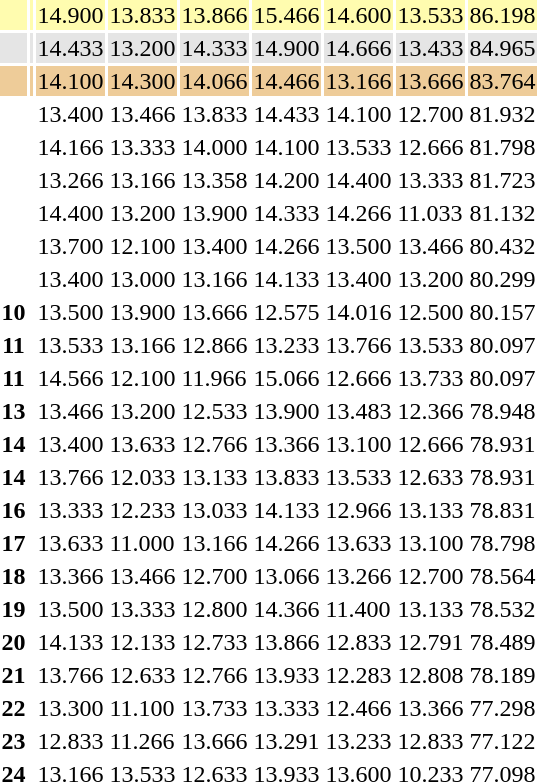<table>
<tr bgcolor=fffcaf>
<th scope=row style="text-align:center"></th>
<td align=left></td>
<td>14.900</td>
<td>13.833</td>
<td>13.866</td>
<td>15.466</td>
<td>14.600</td>
<td>13.533</td>
<td>86.198</td>
</tr>
<tr style="background: #e5e5e5">
<th scope=row style="text-align:center"></th>
<td align=left></td>
<td>14.433</td>
<td>13.200</td>
<td>14.333</td>
<td>14.900</td>
<td>14.666</td>
<td>13.433</td>
<td>84.965</td>
</tr>
<tr style="background: #eecc99">
<th scope=row style="text-align:center"></th>
<td align=left></td>
<td>14.100</td>
<td>14.300</td>
<td>14.066</td>
<td>14.466</td>
<td>13.166</td>
<td>13.666</td>
<td>83.764</td>
</tr>
<tr>
<th scope=row style="text-align:center"></th>
<td align=left></td>
<td>13.400</td>
<td>13.466</td>
<td>13.833</td>
<td>14.433</td>
<td>14.100</td>
<td>12.700</td>
<td>81.932</td>
</tr>
<tr>
<th scope=row style="text-align:center"></th>
<td align=left></td>
<td>14.166</td>
<td>13.333</td>
<td>14.000</td>
<td>14.100</td>
<td>13.533</td>
<td>12.666</td>
<td>81.798</td>
</tr>
<tr>
<th scope=row style="text-align:center"></th>
<td align=left></td>
<td>13.266</td>
<td>13.166</td>
<td>13.358</td>
<td>14.200</td>
<td>14.400</td>
<td>13.333</td>
<td>81.723</td>
</tr>
<tr>
<th scope=row style="text-align:center"></th>
<td align=left></td>
<td>14.400</td>
<td>13.200</td>
<td>13.900</td>
<td>14.333</td>
<td>14.266</td>
<td>11.033</td>
<td>81.132</td>
</tr>
<tr>
<th scope=row style="text-align:center"></th>
<td align=left></td>
<td>13.700</td>
<td>12.100</td>
<td>13.400</td>
<td>14.266</td>
<td>13.500</td>
<td>13.466</td>
<td>80.432</td>
</tr>
<tr>
<th scope=row style="text-align:center"></th>
<td align=left></td>
<td>13.400</td>
<td>13.000</td>
<td>13.166</td>
<td>14.133</td>
<td>13.400</td>
<td>13.200</td>
<td>80.299</td>
</tr>
<tr>
<th scope=row style="text-align:center">10</th>
<td align=left></td>
<td>13.500</td>
<td>13.900</td>
<td>13.666</td>
<td>12.575</td>
<td>14.016</td>
<td>12.500</td>
<td>80.157</td>
</tr>
<tr>
<th scope=row style="text-align:center">11</th>
<td align=left></td>
<td>13.533</td>
<td>13.166</td>
<td>12.866</td>
<td>13.233</td>
<td>13.766</td>
<td>13.533</td>
<td>80.097</td>
</tr>
<tr>
<th scope=row style="text-align:center">11</th>
<td align=left></td>
<td>14.566</td>
<td>12.100</td>
<td>11.966</td>
<td>15.066</td>
<td>12.666</td>
<td>13.733</td>
<td>80.097</td>
</tr>
<tr>
<th scope=row style="text-align:center">13</th>
<td align=left></td>
<td>13.466</td>
<td>13.200</td>
<td>12.533</td>
<td>13.900</td>
<td>13.483</td>
<td>12.366</td>
<td>78.948</td>
</tr>
<tr>
<th scope=row style="text-align:center">14</th>
<td align=left></td>
<td>13.400</td>
<td>13.633</td>
<td>12.766</td>
<td>13.366</td>
<td>13.100</td>
<td>12.666</td>
<td>78.931</td>
</tr>
<tr>
<th scope=row style="text-align:center">14</th>
<td align=left></td>
<td>13.766</td>
<td>12.033</td>
<td>13.133</td>
<td>13.833</td>
<td>13.533</td>
<td>12.633</td>
<td>78.931</td>
</tr>
<tr>
<th scope=row style="text-align:center">16</th>
<td align=left></td>
<td>13.333</td>
<td>12.233</td>
<td>13.033</td>
<td>14.133</td>
<td>12.966</td>
<td>13.133</td>
<td>78.831</td>
</tr>
<tr>
<th scope=row style="text-align:center">17</th>
<td align=left></td>
<td>13.633</td>
<td>11.000</td>
<td>13.166</td>
<td>14.266</td>
<td>13.633</td>
<td>13.100</td>
<td>78.798</td>
</tr>
<tr>
<th scope=row style="text-align:center">18</th>
<td align=left></td>
<td>13.366</td>
<td>13.466</td>
<td>12.700</td>
<td>13.066</td>
<td>13.266</td>
<td>12.700</td>
<td>78.564</td>
</tr>
<tr>
<th scope=row style="text-align:center">19</th>
<td align=left></td>
<td>13.500</td>
<td>13.333</td>
<td>12.800</td>
<td>14.366</td>
<td>11.400</td>
<td>13.133</td>
<td>78.532</td>
</tr>
<tr>
<th scope=row style="text-align:center">20</th>
<td align=left></td>
<td>14.133</td>
<td>12.133</td>
<td>12.733</td>
<td>13.866</td>
<td>12.833</td>
<td>12.791</td>
<td>78.489</td>
</tr>
<tr>
<th scope=row style="text-align:center">21</th>
<td align=left></td>
<td>13.766</td>
<td>12.633</td>
<td>12.766</td>
<td>13.933</td>
<td>12.283</td>
<td>12.808</td>
<td>78.189</td>
</tr>
<tr>
<th scope=row style="text-align:center">22</th>
<td align=left></td>
<td>13.300</td>
<td>11.100</td>
<td>13.733</td>
<td>13.333</td>
<td>12.466</td>
<td>13.366</td>
<td>77.298</td>
</tr>
<tr>
<th scope=row style="text-align:center">23</th>
<td align=left></td>
<td>12.833</td>
<td>11.266</td>
<td>13.666</td>
<td>13.291</td>
<td>13.233</td>
<td>12.833</td>
<td>77.122</td>
</tr>
<tr>
<th scope=row style="text-align:center">24</th>
<td align=left></td>
<td>13.166</td>
<td>13.533</td>
<td>12.633</td>
<td>13.933</td>
<td>13.600</td>
<td>10.233</td>
<td>77.098</td>
</tr>
</table>
